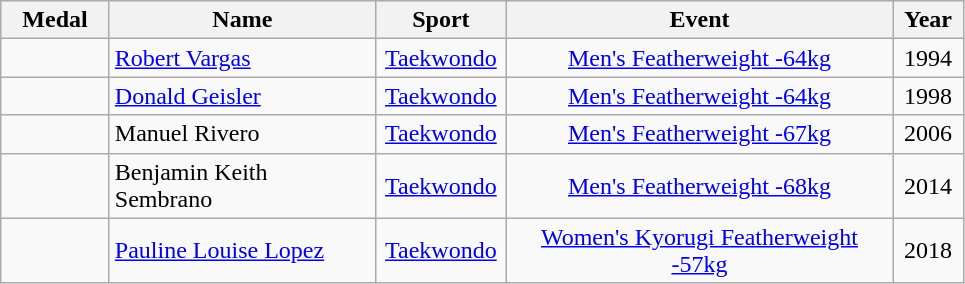<table class="wikitable"  style="font-size:100%;  text-align:center;">
<tr>
<th width="65">Medal</th>
<th width="170">Name</th>
<th width="80">Sport</th>
<th width="250">Event</th>
<th width="40">Year</th>
</tr>
<tr>
<td></td>
<td align=left><a href='#'>Robert Vargas</a></td>
<td><a href='#'>Taekwondo</a></td>
<td><a href='#'>Men's Featherweight -64kg</a></td>
<td>1994</td>
</tr>
<tr>
<td></td>
<td align=left><a href='#'>Donald Geisler</a></td>
<td><a href='#'>Taekwondo</a></td>
<td><a href='#'>Men's Featherweight -64kg</a></td>
<td>1998</td>
</tr>
<tr>
<td></td>
<td align=left>Manuel Rivero</td>
<td><a href='#'>Taekwondo</a></td>
<td><a href='#'>Men's Featherweight -67kg</a></td>
<td>2006</td>
</tr>
<tr>
<td></td>
<td align=left>Benjamin Keith Sembrano</td>
<td><a href='#'>Taekwondo</a></td>
<td><a href='#'>Men's Featherweight -68kg</a></td>
<td>2014</td>
</tr>
<tr>
<td></td>
<td align=left><a href='#'>Pauline Louise Lopez</a></td>
<td><a href='#'>Taekwondo</a></td>
<td><a href='#'>Women's Kyorugi Featherweight -57kg</a></td>
<td>2018</td>
</tr>
</table>
